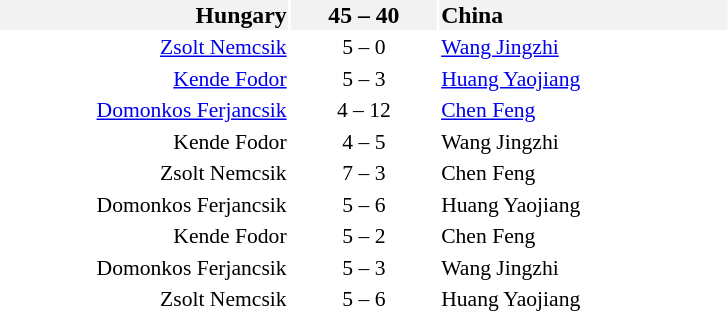<table style="font-size:90%">
<tr style="font-size:110%; background:#f2f2f2">
<td style="width:12em" align=right><strong>Hungary</strong> </td>
<td style="width:6em" align=center><strong>45 – 40</strong></td>
<td style="width:12em"> <strong>China</strong></td>
</tr>
<tr>
<td align=right><a href='#'>Zsolt Nemcsik</a></td>
<td align=center>5 – 0</td>
<td><a href='#'>Wang Jingzhi</a></td>
</tr>
<tr>
<td align=right><a href='#'>Kende Fodor</a></td>
<td align=center>5 – 3</td>
<td><a href='#'>Huang Yaojiang</a></td>
</tr>
<tr>
<td align=right><a href='#'>Domonkos Ferjancsik</a></td>
<td align=center>4 – 12</td>
<td><a href='#'>Chen Feng</a></td>
</tr>
<tr>
<td align=right>Kende Fodor</td>
<td align=center>4 – 5</td>
<td>Wang Jingzhi</td>
</tr>
<tr>
<td align=right>Zsolt Nemcsik</td>
<td align=center>7 – 3</td>
<td>Chen Feng</td>
</tr>
<tr>
<td align=right>Domonkos Ferjancsik</td>
<td align=center>5 – 6</td>
<td>Huang Yaojiang</td>
</tr>
<tr>
<td align=right>Kende Fodor</td>
<td align=center>5 – 2</td>
<td>Chen Feng</td>
</tr>
<tr>
<td align=right>Domonkos Ferjancsik</td>
<td align=center>5 – 3</td>
<td>Wang Jingzhi</td>
</tr>
<tr>
<td align=right>Zsolt Nemcsik</td>
<td align=center>5 – 6</td>
<td>Huang Yaojiang</td>
</tr>
</table>
